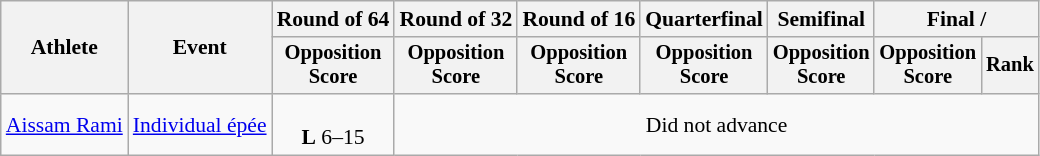<table class="wikitable" style="font-size:90%">
<tr>
<th rowspan="2">Athlete</th>
<th rowspan="2">Event</th>
<th>Round of 64</th>
<th>Round of 32</th>
<th>Round of 16</th>
<th>Quarterfinal</th>
<th>Semifinal</th>
<th colspan=2>Final / </th>
</tr>
<tr style="font-size:95%">
<th>Opposition <br> Score</th>
<th>Opposition <br> Score</th>
<th>Opposition <br> Score</th>
<th>Opposition <br> Score</th>
<th>Opposition <br> Score</th>
<th>Opposition <br> Score</th>
<th>Rank</th>
</tr>
<tr align=center>
<td align=left><a href='#'>Aissam Rami</a></td>
<td align=left><a href='#'>Individual épée</a></td>
<td><br><strong>L</strong> 6–15</td>
<td colspan=6>Did not advance</td>
</tr>
</table>
